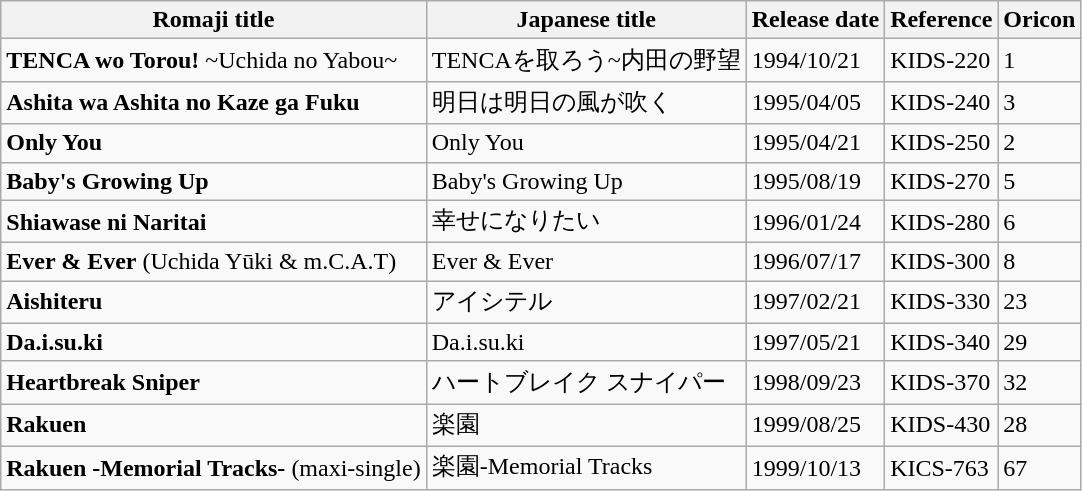<table class="wikitable">
<tr>
<th>Romaji title</th>
<th>Japanese title</th>
<th>Release date</th>
<th>Reference</th>
<th>Oricon</th>
</tr>
<tr>
<td><strong>TENCA wo Torou!</strong> ~Uchida no Yabou~</td>
<td>TENCAを取ろう~内田の野望</td>
<td>1994/10/21</td>
<td>KIDS-220</td>
<td>1</td>
</tr>
<tr>
<td><strong>Ashita wa Ashita no Kaze ga Fuku</strong></td>
<td>明日は明日の風が吹く</td>
<td>1995/04/05</td>
<td>KIDS-240</td>
<td>3</td>
</tr>
<tr>
<td><strong>Only You</strong></td>
<td>Only You</td>
<td>1995/04/21</td>
<td>KIDS-250</td>
<td>2</td>
</tr>
<tr>
<td><strong>Baby's Growing Up</strong></td>
<td>Baby's Growing Up</td>
<td>1995/08/19</td>
<td>KIDS-270</td>
<td>5</td>
</tr>
<tr>
<td><strong>Shiawase ni Naritai</strong></td>
<td>幸せになりたい</td>
<td>1996/01/24</td>
<td>KIDS-280</td>
<td>6</td>
</tr>
<tr>
<td><strong>Ever & Ever</strong> (Uchida Yūki & m.C.A.T)</td>
<td>Ever & Ever</td>
<td>1996/07/17</td>
<td>KIDS-300</td>
<td>8</td>
</tr>
<tr>
<td><strong>Aishiteru</strong></td>
<td>アイシテル</td>
<td>1997/02/21</td>
<td>KIDS-330</td>
<td>23</td>
</tr>
<tr>
<td><strong>Da.i.su.ki</strong></td>
<td>Da.i.su.ki</td>
<td>1997/05/21</td>
<td>KIDS-340</td>
<td>29</td>
</tr>
<tr>
<td><strong>Heartbreak Sniper</strong></td>
<td>ハートブレイク スナイパー</td>
<td>1998/09/23</td>
<td>KIDS-370</td>
<td>32</td>
</tr>
<tr>
<td><strong>Rakuen</strong></td>
<td>楽園</td>
<td>1999/08/25</td>
<td>KIDS-430</td>
<td>28</td>
</tr>
<tr>
<td><strong>Rakuen -Memorial Tracks-</strong> (maxi-single)</td>
<td>楽園-Memorial Tracks</td>
<td>1999/10/13</td>
<td>KICS-763</td>
<td>67</td>
</tr>
</table>
